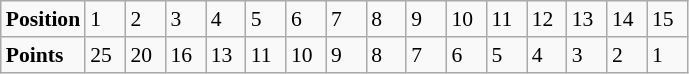<table class="wikitable" style="font-size: 90%">
<tr>
<td><strong>Position</strong></td>
<td width=20>1</td>
<td width=20>2</td>
<td width=20>3</td>
<td width=20>4</td>
<td width=20>5</td>
<td width=20>6</td>
<td width=20>7</td>
<td width=20>8</td>
<td width=20>9</td>
<td width=20>10</td>
<td width=20>11</td>
<td width=20>12</td>
<td width=20>13</td>
<td width=20>14</td>
<td width=20>15</td>
</tr>
<tr>
<td><strong>Points</strong></td>
<td>25</td>
<td>20</td>
<td>16</td>
<td>13</td>
<td>11</td>
<td>10</td>
<td>9</td>
<td>8</td>
<td>7</td>
<td>6</td>
<td>5</td>
<td>4</td>
<td>3</td>
<td>2</td>
<td>1</td>
</tr>
</table>
